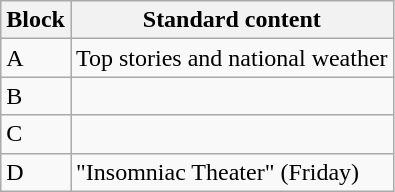<table class="wikitable">
<tr>
<th>Block</th>
<th>Standard content</th>
</tr>
<tr>
<td>A</td>
<td>Top stories and national weather</td>
</tr>
<tr>
<td>B</td>
<td></td>
</tr>
<tr>
<td>C</td>
<td></td>
</tr>
<tr>
<td>D</td>
<td>"Insomniac Theater" (Friday)</td>
</tr>
</table>
